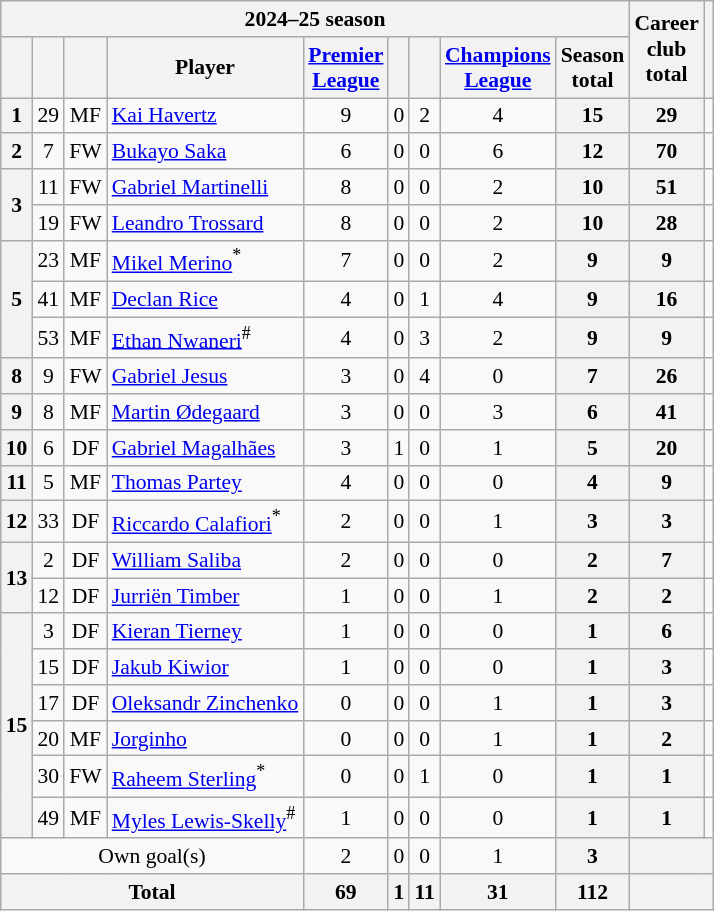<table class="wikitable sortable" style="text-align:center; font-size:90%;">
<tr>
<th colspan="9">2024–25 season</th>
<th rowspan="2">Career<br>club<br>total</th>
<th rowspan="2" class="unsortable"></th>
</tr>
<tr>
<th></th>
<th></th>
<th></th>
<th>Player</th>
<th><a href='#'>Premier<br>League</a></th>
<th></th>
<th></th>
<th><a href='#'>Champions<br>League</a></th>
<th>Season<br>total</th>
</tr>
<tr>
<th>1</th>
<td>29</td>
<td>MF</td>
<td style="text-align:left;" data-sort-value="Have"> <a href='#'>Kai Havertz</a></td>
<td>9</td>
<td>0</td>
<td>2</td>
<td>4</td>
<th>15</th>
<th>29</th>
<td></td>
</tr>
<tr>
<th>2</th>
<td>7</td>
<td>FW</td>
<td style="text-align:left;" data-sort-value="Saka"> <a href='#'>Bukayo Saka</a></td>
<td>6</td>
<td>0</td>
<td>0</td>
<td>6</td>
<th>12</th>
<th>70</th>
<td></td>
</tr>
<tr>
<th rowspan="2">3</th>
<td>11</td>
<td>FW</td>
<td style="text-align:left;" data-sort-value="Mart"> <a href='#'>Gabriel Martinelli</a></td>
<td>8</td>
<td>0</td>
<td>0</td>
<td>2</td>
<th>10</th>
<th>51</th>
<td></td>
</tr>
<tr>
<td>19</td>
<td>FW</td>
<td style="text-align:left;" data-sort-value="Tros"> <a href='#'>Leandro Trossard</a></td>
<td>8</td>
<td>0</td>
<td>0</td>
<td>2</td>
<th>10</th>
<th>28</th>
<td></td>
</tr>
<tr>
<th rowspan="3">5</th>
<td>23</td>
<td>MF</td>
<td style="text-align:left;" data-sort-value="Meri"> <a href='#'>Mikel Merino</a><sup>*</sup></td>
<td>7</td>
<td>0</td>
<td>0</td>
<td>2</td>
<th>9</th>
<th>9</th>
<td></td>
</tr>
<tr>
<td>41</td>
<td>MF</td>
<td style="text-align:left;" data-sort-value="Rice"> <a href='#'>Declan Rice</a></td>
<td>4</td>
<td>0</td>
<td>1</td>
<td>4</td>
<th>9</th>
<th>16</th>
<td></td>
</tr>
<tr>
<td>53</td>
<td>MF</td>
<td style="text-align:left;" data-sort-value="Nwan"> <a href='#'>Ethan Nwaneri</a><sup>#</sup></td>
<td>4</td>
<td>0</td>
<td>3</td>
<td>2</td>
<th>9</th>
<th>9</th>
<td></td>
</tr>
<tr>
<th>8</th>
<td>9</td>
<td>FW</td>
<td style="text-align:left;" data-sort-value="Jesu"> <a href='#'>Gabriel Jesus</a></td>
<td>3</td>
<td>0</td>
<td>4</td>
<td>0</td>
<th>7</th>
<th>26</th>
<td></td>
</tr>
<tr>
<th>9</th>
<td>8</td>
<td>MF</td>
<td style="text-align:left;" data-sort-value="Odeg"> <a href='#'>Martin Ødegaard</a></td>
<td>3</td>
<td>0</td>
<td>0</td>
<td>3</td>
<th>6</th>
<th>41</th>
<td></td>
</tr>
<tr>
<th>10</th>
<td>6</td>
<td>DF</td>
<td style="text-align:left;" data-sort-value="Maga"> <a href='#'>Gabriel Magalhães</a></td>
<td>3</td>
<td>1</td>
<td>0</td>
<td>1</td>
<th>5</th>
<th>20</th>
<td></td>
</tr>
<tr>
<th>11</th>
<td>5</td>
<td>MF</td>
<td style="text-align:left;" data-sort-value="Part"> <a href='#'>Thomas Partey</a></td>
<td>4</td>
<td>0</td>
<td>0</td>
<td>0</td>
<th>4</th>
<th>9</th>
<td></td>
</tr>
<tr>
<th>12</th>
<td>33</td>
<td>DF</td>
<td style="text-align:left;" data-sort-value="Cala"> <a href='#'>Riccardo Calafiori</a><sup>*</sup></td>
<td>2</td>
<td>0</td>
<td>0</td>
<td>1</td>
<th>3</th>
<th>3</th>
<td></td>
</tr>
<tr>
<th rowspan="2">13</th>
<td>2</td>
<td>DF</td>
<td style="text-align:left;" data-sort-value="Sali"> <a href='#'>William Saliba</a></td>
<td>2</td>
<td>0</td>
<td>0</td>
<td>0</td>
<th>2</th>
<th>7</th>
<td></td>
</tr>
<tr>
<td>12</td>
<td>DF</td>
<td style="text-align:left;" data-sort-value="Timb"> <a href='#'>Jurriën Timber</a></td>
<td>1</td>
<td>0</td>
<td>0</td>
<td>1</td>
<th>2</th>
<th>2</th>
<td></td>
</tr>
<tr>
<th rowspan="6">15</th>
<td>3</td>
<td>DF</td>
<td style="text-align:left;" data-sort-value="Tier"> <a href='#'>Kieran Tierney</a></td>
<td>1</td>
<td>0</td>
<td>0</td>
<td>0</td>
<th>1</th>
<th>6</th>
<td></td>
</tr>
<tr>
<td>15</td>
<td>DF</td>
<td style="text-align:left;" data-sort-value="Kiwi"> <a href='#'>Jakub Kiwior</a></td>
<td>1</td>
<td>0</td>
<td>0</td>
<td>0</td>
<th>1</th>
<th>3</th>
<td></td>
</tr>
<tr>
<td>17</td>
<td>DF</td>
<td style="text-align:left;" data-sort-value="Zinc"> <a href='#'>Oleksandr Zinchenko</a></td>
<td>0</td>
<td>0</td>
<td>0</td>
<td>1</td>
<th>1</th>
<th>3</th>
<td></td>
</tr>
<tr>
<td>20</td>
<td>MF</td>
<td style="text-align:left;" data-sort-value="Jorg"> <a href='#'>Jorginho</a></td>
<td>0</td>
<td>0</td>
<td>0</td>
<td>1</td>
<th>1</th>
<th>2</th>
<td></td>
</tr>
<tr>
<td>30</td>
<td>FW</td>
<td style="text-align:left;" data-sort-value="Ster"> <a href='#'>Raheem Sterling</a><sup>*</sup></td>
<td>0</td>
<td>0</td>
<td>1</td>
<td>0</td>
<th>1</th>
<th>1</th>
<td></td>
</tr>
<tr>
<td>49</td>
<td>MF</td>
<td style="text-align:left;" data-sort-value="Lewi"> <a href='#'>Myles Lewis-Skelly</a><sup>#</sup></td>
<td>1</td>
<td>0</td>
<td>0</td>
<td>0</td>
<th>1</th>
<th>1</th>
<td></td>
</tr>
<tr>
<td colspan="4">Own goal(s)</td>
<td>2</td>
<td>0</td>
<td>0</td>
<td>1</td>
<th>3</th>
<th colspan="2"></th>
</tr>
<tr>
<th colspan="4">Total</th>
<th>69</th>
<th>1</th>
<th>11</th>
<th>31</th>
<th>112</th>
<th colspan="2"></th>
</tr>
</table>
